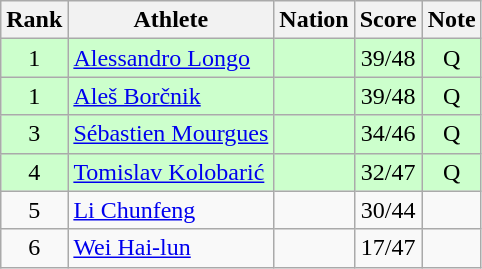<table class="wikitable sortable" style="text-align:center">
<tr>
<th>Rank</th>
<th>Athlete</th>
<th>Nation</th>
<th>Score</th>
<th>Note</th>
</tr>
<tr bgcolor=ccffcc>
<td>1</td>
<td align=left><a href='#'>Alessandro Longo</a></td>
<td align=left></td>
<td>39/48</td>
<td>Q</td>
</tr>
<tr bgcolor=ccffcc>
<td>1</td>
<td align=left><a href='#'>Aleš Borčnik</a></td>
<td align=left></td>
<td>39/48</td>
<td>Q</td>
</tr>
<tr bgcolor=ccffcc>
<td>3</td>
<td align=left><a href='#'>Sébastien Mourgues</a></td>
<td align=left></td>
<td>34/46</td>
<td>Q</td>
</tr>
<tr bgcolor=ccffcc>
<td>4</td>
<td align=left><a href='#'>Tomislav Kolobarić</a></td>
<td align=left></td>
<td>32/47</td>
<td>Q</td>
</tr>
<tr>
<td>5</td>
<td align=left><a href='#'>Li Chunfeng</a></td>
<td align=left></td>
<td>30/44</td>
<td></td>
</tr>
<tr>
<td>6</td>
<td align=left><a href='#'>Wei Hai-lun</a></td>
<td align=left></td>
<td>17/47</td>
<td></td>
</tr>
</table>
